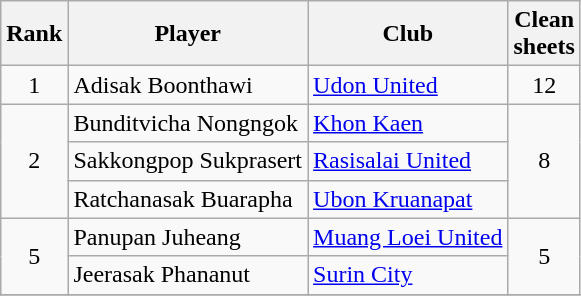<table class="wikitable" style="text-align:center">
<tr>
<th>Rank</th>
<th>Player</th>
<th>Club</th>
<th>Clean<br>sheets</th>
</tr>
<tr>
<td>1</td>
<td align="left"> Adisak Boonthawi</td>
<td align="left"><a href='#'>Udon United</a></td>
<td>12</td>
</tr>
<tr>
<td rowspan="3">2</td>
<td align="left"> Bunditvicha Nongngok</td>
<td align="left"><a href='#'>Khon Kaen</a></td>
<td rowspan="3">8</td>
</tr>
<tr>
<td align="left"> Sakkongpop Sukprasert</td>
<td align="left"><a href='#'>Rasisalai United</a></td>
</tr>
<tr>
<td align="left"> Ratchanasak Buarapha</td>
<td align="left"><a href='#'>Ubon Kruanapat</a></td>
</tr>
<tr>
<td rowspan="2">5</td>
<td align="left"> Panupan Juheang</td>
<td align="left"><a href='#'>Muang Loei United</a></td>
<td rowspan="2">5</td>
</tr>
<tr>
<td align="left"> Jeerasak Phananut</td>
<td align="left"><a href='#'>Surin City</a></td>
</tr>
<tr>
</tr>
</table>
